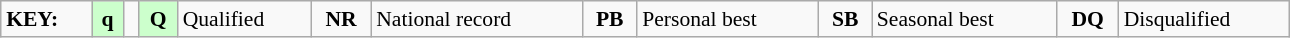<table class="wikitable" style="margin:0.5em auto; font-size:90%;position:relative;" width=68%>
<tr>
<td><strong>KEY:</strong></td>
<td bgcolor=ccffcc align=center><strong>q</strong></td>
<td></td>
<td bgcolor=ccffcc align=center><strong>Q</strong></td>
<td>Qualified</td>
<td align=center><strong>NR</strong></td>
<td>National record</td>
<td align=center><strong>PB</strong></td>
<td>Personal best</td>
<td align=center><strong>SB</strong></td>
<td>Seasonal best</td>
<td align=center><strong>DQ</strong></td>
<td>Disqualified</td>
</tr>
</table>
